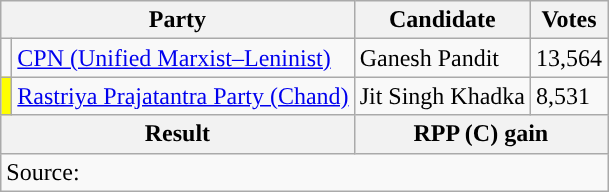<table class="wikitable">
<tr>
<th colspan="2">Party</th>
<th>Candidate</th>
<th>Votes</th>
</tr>
<tr>
<td style="background-color:"></td>
<td><a href='#'>CPN (Unified Marxist–Leninist)</a></td>
<td>Ganesh Pandit</td>
<td>13,564</td>
</tr>
<tr>
<td style="background-color:yellow"></td>
<td><a href='#'>Rastriya Prajatantra Party (Chand)</a></td>
<td>Jit Singh Khadka</td>
<td>8,531</td>
</tr>
<tr>
<th colspan="2">Result</th>
<th colspan="2">RPP (C) gain</th>
</tr>
<tr>
<td colspan="4">Source: </td>
</tr>
</table>
